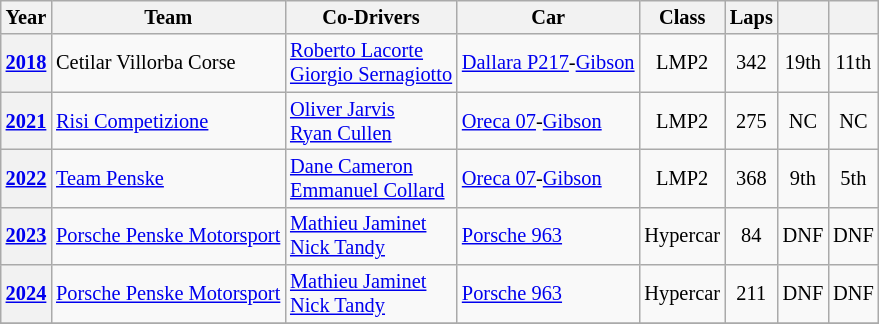<table class="wikitable" style="text-align:center; font-size:85%">
<tr>
<th>Year</th>
<th>Team</th>
<th>Co-Drivers</th>
<th>Car</th>
<th>Class</th>
<th>Laps</th>
<th></th>
<th></th>
</tr>
<tr>
<th><a href='#'>2018</a></th>
<td align="left"nowrap> Cetilar Villorba Corse</td>
<td align="left"nowrap> <a href='#'>Roberto Lacorte</a><br> <a href='#'>Giorgio Sernagiotto</a></td>
<td align="left"nowrap><a href='#'>Dallara P217</a>-<a href='#'>Gibson</a></td>
<td>LMP2</td>
<td>342</td>
<td>19th</td>
<td>11th</td>
</tr>
<tr>
<th><a href='#'>2021</a></th>
<td align="left"nowrap> <a href='#'>Risi Competizione</a></td>
<td align="left"nowrap> <a href='#'>Oliver Jarvis</a><br> <a href='#'>Ryan Cullen</a></td>
<td align="left"nowrap><a href='#'>Oreca 07</a>-<a href='#'>Gibson</a></td>
<td>LMP2</td>
<td>275</td>
<td>NC</td>
<td>NC</td>
</tr>
<tr>
<th><a href='#'>2022</a></th>
<td align="left"nowrap> <a href='#'>Team Penske</a></td>
<td align="left"nowrap> <a href='#'>Dane Cameron</a><br> <a href='#'>Emmanuel Collard</a></td>
<td align="left"nowrap><a href='#'>Oreca 07</a>-<a href='#'>Gibson</a></td>
<td>LMP2</td>
<td>368</td>
<td>9th</td>
<td>5th</td>
</tr>
<tr>
<th><a href='#'>2023</a></th>
<td align="left"nowrap> <a href='#'>Porsche Penske Motorsport</a></td>
<td align="left"nowrap> <a href='#'>Mathieu Jaminet</a><br> <a href='#'>Nick Tandy</a></td>
<td align="left"nowrap><a href='#'>Porsche 963</a></td>
<td>Hypercar</td>
<td>84</td>
<td>DNF</td>
<td>DNF</td>
</tr>
<tr>
<th><a href='#'>2024</a></th>
<td align="left"> <a href='#'>Porsche Penske Motorsport</a></td>
<td align="left"> <a href='#'>Mathieu Jaminet</a><br> <a href='#'>Nick Tandy</a></td>
<td align="left"><a href='#'>Porsche 963</a></td>
<td>Hypercar</td>
<td>211</td>
<td>DNF</td>
<td>DNF</td>
</tr>
<tr>
</tr>
</table>
